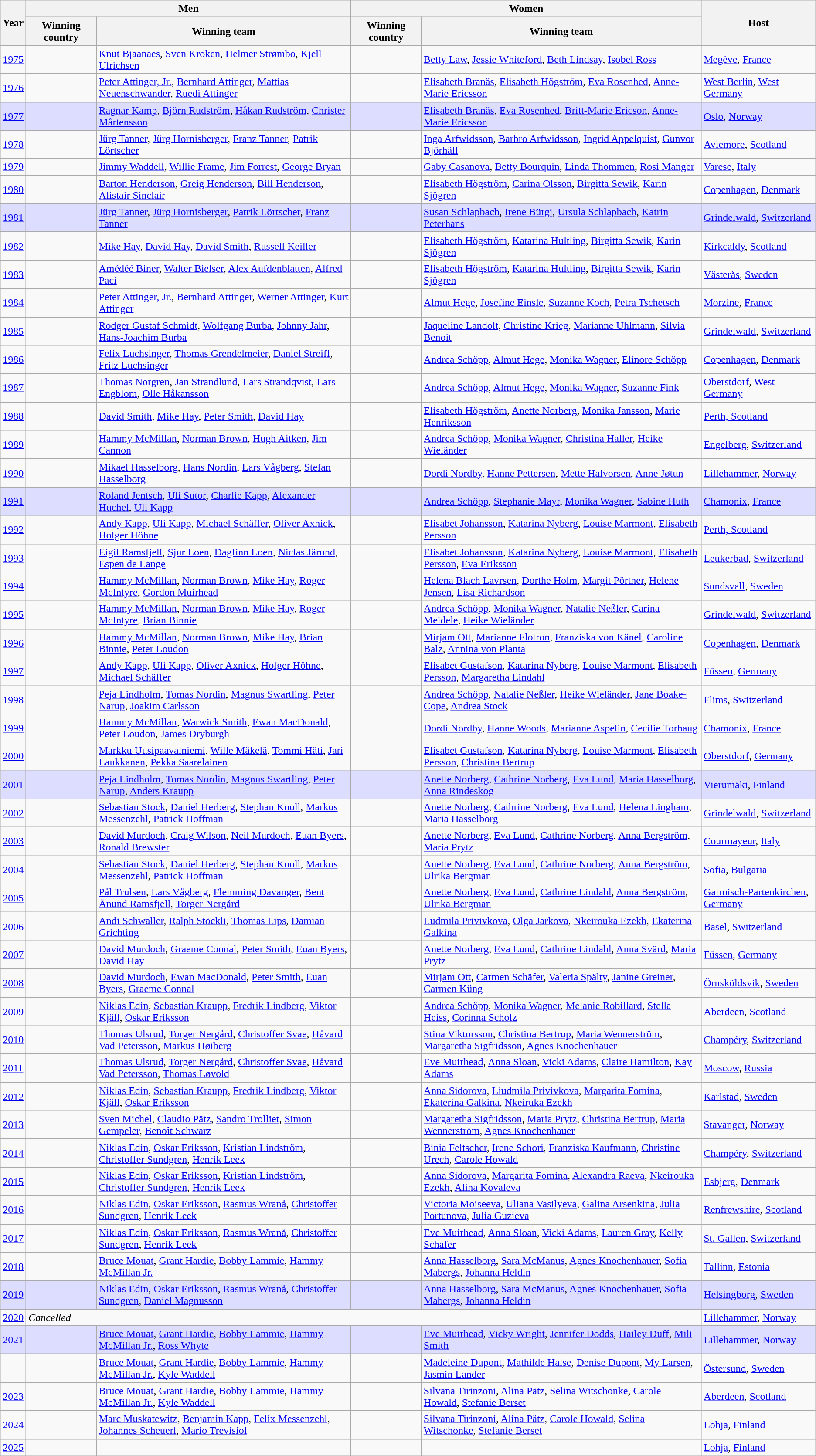<table class="wikitable">
<tr>
<th rowspan="2">Year</th>
<th colspan="2">Men</th>
<th colspan="2">Women</th>
<th rowspan="2">Host</th>
</tr>
<tr>
<th width=100px>Winning country</th>
<th>Winning team</th>
<th width=100px>Winning country</th>
<th>Winning team</th>
</tr>
<tr>
<td><a href='#'>1975</a></td>
<td></td>
<td><a href='#'>Knut Bjaanaes</a>, <a href='#'>Sven Kroken</a>, <a href='#'>Helmer Strømbo</a>, <a href='#'>Kjell Ulrichsen</a></td>
<td></td>
<td><a href='#'>Betty Law</a>, <a href='#'>Jessie Whiteford</a>, <a href='#'>Beth Lindsay</a>, <a href='#'>Isobel Ross</a></td>
<td><a href='#'>Megève</a>, <a href='#'>France</a></td>
</tr>
<tr>
<td><a href='#'>1976</a></td>
<td></td>
<td><a href='#'>Peter Attinger, Jr.</a>, <a href='#'>Bernhard Attinger</a>, <a href='#'>Mattias Neuenschwander</a>, <a href='#'>Ruedi Attinger</a></td>
<td></td>
<td><a href='#'>Elisabeth Branäs</a>, <a href='#'>Elisabeth Högström</a>, <a href='#'>Eva Rosenhed</a>, <a href='#'>Anne-Marie Ericsson</a></td>
<td><a href='#'>West Berlin</a>, <a href='#'>West Germany</a></td>
</tr>
<tr bgcolor=#ddddff>
<td><a href='#'>1977</a></td>
<td></td>
<td><a href='#'>Ragnar Kamp</a>, <a href='#'>Björn Rudström</a>, <a href='#'>Håkan Rudström</a>, <a href='#'>Christer Mårtensson</a></td>
<td></td>
<td><a href='#'>Elisabeth Branäs</a>, <a href='#'>Eva Rosenhed</a>, <a href='#'>Britt-Marie Ericson</a>, <a href='#'>Anne-Marie Ericsson</a></td>
<td><a href='#'>Oslo</a>, <a href='#'>Norway</a></td>
</tr>
<tr>
<td><a href='#'>1978</a></td>
<td></td>
<td><a href='#'>Jürg Tanner</a>, <a href='#'>Jürg Hornisberger</a>, <a href='#'>Franz Tanner</a>, <a href='#'>Patrik Lörtscher</a></td>
<td></td>
<td><a href='#'>Inga Arfwidsson</a>, <a href='#'>Barbro Arfwidsson</a>, <a href='#'>Ingrid Appelquist</a>, <a href='#'>Gunvor Björhäll</a></td>
<td><a href='#'>Aviemore</a>, <a href='#'>Scotland</a></td>
</tr>
<tr>
<td><a href='#'>1979</a></td>
<td></td>
<td><a href='#'>Jimmy Waddell</a>, <a href='#'>Willie Frame</a>, <a href='#'>Jim Forrest</a>, <a href='#'>George Bryan</a></td>
<td></td>
<td><a href='#'>Gaby Casanova</a>, <a href='#'>Betty Bourquin</a>, <a href='#'>Linda Thommen</a>, <a href='#'>Rosi Manger</a></td>
<td><a href='#'>Varese</a>, <a href='#'>Italy</a></td>
</tr>
<tr>
<td><a href='#'>1980</a></td>
<td></td>
<td><a href='#'>Barton Henderson</a>, <a href='#'>Greig Henderson</a>, <a href='#'>Bill Henderson</a>, <a href='#'>Alistair Sinclair</a></td>
<td></td>
<td><a href='#'>Elisabeth Högström</a>, <a href='#'>Carina Olsson</a>, <a href='#'>Birgitta Sewik</a>, <a href='#'>Karin Sjögren</a></td>
<td><a href='#'>Copenhagen</a>, <a href='#'>Denmark</a></td>
</tr>
<tr bgcolor=#ddddff>
<td><a href='#'>1981</a></td>
<td></td>
<td><a href='#'>Jürg Tanner</a>, <a href='#'>Jürg Hornisberger</a>, <a href='#'>Patrik Lörtscher</a>, <a href='#'>Franz Tanner</a></td>
<td></td>
<td><a href='#'>Susan Schlapbach</a>, <a href='#'>Irene Bürgi</a>, <a href='#'>Ursula Schlapbach</a>, <a href='#'>Katrin Peterhans</a></td>
<td><a href='#'>Grindelwald</a>, <a href='#'>Switzerland</a></td>
</tr>
<tr>
<td><a href='#'>1982</a></td>
<td></td>
<td><a href='#'>Mike Hay</a>, <a href='#'>David Hay</a>, <a href='#'>David Smith</a>, <a href='#'>Russell Keiller</a></td>
<td></td>
<td><a href='#'>Elisabeth Högström</a>, <a href='#'>Katarina Hultling</a>, <a href='#'>Birgitta Sewik</a>, <a href='#'>Karin Sjögren</a></td>
<td><a href='#'>Kirkcaldy</a>, <a href='#'>Scotland</a></td>
</tr>
<tr>
<td><a href='#'>1983</a></td>
<td></td>
<td><a href='#'>Amédéé Biner</a>, <a href='#'>Walter Bielser</a>, <a href='#'>Alex Aufdenblatten</a>, <a href='#'>Alfred Paci</a></td>
<td></td>
<td><a href='#'>Elisabeth Högström</a>, <a href='#'>Katarina Hultling</a>, <a href='#'>Birgitta Sewik</a>, <a href='#'>Karin Sjögren</a></td>
<td><a href='#'>Västerås</a>, <a href='#'>Sweden</a></td>
</tr>
<tr>
<td><a href='#'>1984</a></td>
<td></td>
<td><a href='#'>Peter Attinger, Jr.</a>, <a href='#'>Bernhard Attinger</a>, <a href='#'>Werner Attinger</a>, <a href='#'>Kurt Attinger</a></td>
<td></td>
<td><a href='#'>Almut Hege</a>, <a href='#'>Josefine Einsle</a>, <a href='#'>Suzanne Koch</a>, <a href='#'>Petra Tschetsch</a></td>
<td><a href='#'>Morzine</a>, <a href='#'>France</a></td>
</tr>
<tr>
<td><a href='#'>1985</a></td>
<td></td>
<td><a href='#'>Rodger Gustaf Schmidt</a>, <a href='#'>Wolfgang Burba</a>, <a href='#'>Johnny Jahr</a>, <a href='#'>Hans-Joachim Burba</a></td>
<td></td>
<td><a href='#'>Jaqueline Landolt</a>, <a href='#'>Christine Krieg</a>, <a href='#'>Marianne Uhlmann</a>, <a href='#'>Silvia Benoit</a></td>
<td><a href='#'>Grindelwald</a>, <a href='#'>Switzerland</a></td>
</tr>
<tr>
<td><a href='#'>1986</a></td>
<td></td>
<td><a href='#'>Felix Luchsinger</a>, <a href='#'>Thomas Grendelmeier</a>, <a href='#'>Daniel Streiff</a>, <a href='#'>Fritz Luchsinger</a></td>
<td></td>
<td><a href='#'>Andrea Schöpp</a>, <a href='#'>Almut Hege</a>, <a href='#'>Monika Wagner</a>, <a href='#'>Elinore Schöpp</a></td>
<td><a href='#'>Copenhagen</a>, <a href='#'>Denmark</a></td>
</tr>
<tr>
<td><a href='#'>1987</a></td>
<td></td>
<td><a href='#'>Thomas Norgren</a>, <a href='#'>Jan Strandlund</a>, <a href='#'>Lars Strandqvist</a>, <a href='#'>Lars Engblom</a>, <a href='#'>Olle Håkansson</a></td>
<td></td>
<td><a href='#'>Andrea Schöpp</a>, <a href='#'>Almut Hege</a>, <a href='#'>Monika Wagner</a>, <a href='#'>Suzanne Fink</a></td>
<td><a href='#'>Oberstdorf</a>, <a href='#'>West Germany</a></td>
</tr>
<tr>
<td><a href='#'>1988</a></td>
<td></td>
<td><a href='#'>David Smith</a>, <a href='#'>Mike Hay</a>, <a href='#'>Peter Smith</a>, <a href='#'>David Hay</a></td>
<td></td>
<td><a href='#'>Elisabeth Högström</a>, <a href='#'>Anette Norberg</a>, <a href='#'>Monika Jansson</a>, <a href='#'>Marie Henriksson</a></td>
<td><a href='#'>Perth, Scotland</a></td>
</tr>
<tr>
<td><a href='#'>1989</a></td>
<td></td>
<td><a href='#'>Hammy McMillan</a>, <a href='#'>Norman Brown</a>, <a href='#'>Hugh Aitken</a>, <a href='#'>Jim Cannon</a></td>
<td></td>
<td><a href='#'>Andrea Schöpp</a>, <a href='#'>Monika Wagner</a>, <a href='#'>Christina Haller</a>, <a href='#'>Heike Wieländer</a></td>
<td><a href='#'>Engelberg</a>, <a href='#'>Switzerland</a></td>
</tr>
<tr>
<td><a href='#'>1990</a></td>
<td></td>
<td><a href='#'>Mikael Hasselborg</a>, <a href='#'>Hans Nordin</a>, <a href='#'>Lars Vågberg</a>, <a href='#'>Stefan Hasselborg</a></td>
<td></td>
<td><a href='#'>Dordi Nordby</a>, <a href='#'>Hanne Pettersen</a>, <a href='#'>Mette Halvorsen</a>, <a href='#'>Anne Jøtun</a></td>
<td><a href='#'>Lillehammer</a>, <a href='#'>Norway</a></td>
</tr>
<tr bgcolor=#ddddff>
<td><a href='#'>1991</a></td>
<td></td>
<td><a href='#'>Roland Jentsch</a>, <a href='#'>Uli Sutor</a>, <a href='#'>Charlie Kapp</a>, <a href='#'>Alexander Huchel</a>, <a href='#'>Uli Kapp</a></td>
<td></td>
<td><a href='#'>Andrea Schöpp</a>, <a href='#'>Stephanie Mayr</a>, <a href='#'>Monika Wagner</a>, <a href='#'>Sabine Huth</a></td>
<td><a href='#'>Chamonix</a>, <a href='#'>France</a></td>
</tr>
<tr>
<td><a href='#'>1992</a></td>
<td></td>
<td><a href='#'>Andy Kapp</a>, <a href='#'>Uli Kapp</a>, <a href='#'>Michael Schäffer</a>, <a href='#'>Oliver Axnick</a>, <a href='#'>Holger Höhne</a></td>
<td></td>
<td><a href='#'>Elisabet Johansson</a>, <a href='#'>Katarina Nyberg</a>, <a href='#'>Louise Marmont</a>, <a href='#'>Elisabeth Persson</a></td>
<td><a href='#'>Perth, Scotland</a></td>
</tr>
<tr>
<td><a href='#'>1993</a></td>
<td></td>
<td><a href='#'>Eigil Ramsfjell</a>, <a href='#'>Sjur Loen</a>, <a href='#'>Dagfinn Loen</a>, <a href='#'>Niclas Järund</a>, <a href='#'>Espen de Lange</a></td>
<td></td>
<td><a href='#'>Elisabet Johansson</a>, <a href='#'>Katarina Nyberg</a>, <a href='#'>Louise Marmont</a>, <a href='#'>Elisabeth Persson</a>, <a href='#'>Eva Eriksson</a></td>
<td><a href='#'>Leukerbad</a>, <a href='#'>Switzerland</a></td>
</tr>
<tr>
<td><a href='#'>1994</a></td>
<td></td>
<td><a href='#'>Hammy McMillan</a>, <a href='#'>Norman Brown</a>, <a href='#'>Mike Hay</a>, <a href='#'>Roger McIntyre</a>, <a href='#'>Gordon Muirhead</a></td>
<td></td>
<td><a href='#'>Helena Blach Lavrsen</a>, <a href='#'>Dorthe Holm</a>, <a href='#'>Margit Pörtner</a>, <a href='#'>Helene Jensen</a>, <a href='#'>Lisa Richardson</a></td>
<td><a href='#'>Sundsvall</a>, <a href='#'>Sweden</a></td>
</tr>
<tr>
<td><a href='#'>1995</a></td>
<td></td>
<td><a href='#'>Hammy McMillan</a>, <a href='#'>Norman Brown</a>, <a href='#'>Mike Hay</a>, <a href='#'>Roger McIntyre</a>, <a href='#'>Brian Binnie</a></td>
<td></td>
<td><a href='#'>Andrea Schöpp</a>, <a href='#'>Monika Wagner</a>, <a href='#'>Natalie Neßler</a>, <a href='#'>Carina Meidele</a>, <a href='#'>Heike Wieländer</a></td>
<td><a href='#'>Grindelwald</a>, <a href='#'>Switzerland</a></td>
</tr>
<tr>
<td><a href='#'>1996</a></td>
<td></td>
<td><a href='#'>Hammy McMillan</a>, <a href='#'>Norman Brown</a>, <a href='#'>Mike Hay</a>, <a href='#'>Brian Binnie</a>, <a href='#'>Peter Loudon</a></td>
<td></td>
<td><a href='#'>Mirjam Ott</a>, <a href='#'>Marianne Flotron</a>, <a href='#'>Franziska von Känel</a>, <a href='#'>Caroline Balz</a>, <a href='#'>Annina von Planta</a></td>
<td><a href='#'>Copenhagen</a>, <a href='#'>Denmark</a></td>
</tr>
<tr>
<td><a href='#'>1997</a></td>
<td></td>
<td><a href='#'>Andy Kapp</a>, <a href='#'>Uli Kapp</a>, <a href='#'>Oliver Axnick</a>, <a href='#'>Holger Höhne</a>, <a href='#'>Michael Schäffer</a></td>
<td></td>
<td><a href='#'>Elisabet Gustafson</a>, <a href='#'>Katarina Nyberg</a>, <a href='#'>Louise Marmont</a>, <a href='#'>Elisabeth Persson</a>, <a href='#'>Margaretha Lindahl</a></td>
<td><a href='#'>Füssen</a>, <a href='#'>Germany</a></td>
</tr>
<tr>
<td><a href='#'>1998</a></td>
<td></td>
<td><a href='#'>Peja Lindholm</a>, <a href='#'>Tomas Nordin</a>, <a href='#'>Magnus Swartling</a>, <a href='#'>Peter Narup</a>, <a href='#'>Joakim Carlsson</a></td>
<td></td>
<td><a href='#'>Andrea Schöpp</a>, <a href='#'>Natalie Neßler</a>, <a href='#'>Heike Wieländer</a>, <a href='#'>Jane Boake-Cope</a>, <a href='#'>Andrea Stock</a></td>
<td><a href='#'>Flims</a>, <a href='#'>Switzerland</a></td>
</tr>
<tr>
<td><a href='#'>1999</a></td>
<td></td>
<td><a href='#'>Hammy McMillan</a>, <a href='#'>Warwick Smith</a>, <a href='#'>Ewan MacDonald</a>, <a href='#'>Peter Loudon</a>, <a href='#'>James Dryburgh</a></td>
<td></td>
<td><a href='#'>Dordi Nordby</a>, <a href='#'>Hanne Woods</a>, <a href='#'>Marianne Aspelin</a>, <a href='#'>Cecilie Torhaug</a></td>
<td><a href='#'>Chamonix</a>, <a href='#'>France</a></td>
</tr>
<tr>
<td><a href='#'>2000</a></td>
<td></td>
<td><a href='#'>Markku Uusipaavalniemi</a>, <a href='#'>Wille Mäkelä</a>, <a href='#'>Tommi Häti</a>, <a href='#'>Jari Laukkanen</a>, <a href='#'>Pekka Saarelainen</a></td>
<td></td>
<td><a href='#'>Elisabet Gustafson</a>, <a href='#'>Katarina Nyberg</a>, <a href='#'>Louise Marmont</a>, <a href='#'>Elisabeth Persson</a>, <a href='#'>Christina Bertrup</a></td>
<td><a href='#'>Oberstdorf</a>, <a href='#'>Germany</a></td>
</tr>
<tr bgcolor=#ddddff>
<td><a href='#'>2001</a></td>
<td></td>
<td><a href='#'>Peja Lindholm</a>, <a href='#'>Tomas Nordin</a>, <a href='#'>Magnus Swartling</a>, <a href='#'>Peter Narup</a>, <a href='#'>Anders Kraupp</a></td>
<td></td>
<td><a href='#'>Anette Norberg</a>, <a href='#'>Cathrine Norberg</a>, <a href='#'>Eva Lund</a>, <a href='#'>Maria Hasselborg</a>, <a href='#'>Anna Rindeskog</a></td>
<td><a href='#'>Vierumäki</a>, <a href='#'>Finland</a></td>
</tr>
<tr>
<td><a href='#'>2002</a></td>
<td></td>
<td><a href='#'>Sebastian Stock</a>, <a href='#'>Daniel Herberg</a>, <a href='#'>Stephan Knoll</a>, <a href='#'>Markus Messenzehl</a>, <a href='#'>Patrick Hoffman</a></td>
<td></td>
<td><a href='#'>Anette Norberg</a>, <a href='#'>Cathrine Norberg</a>, <a href='#'>Eva Lund</a>, <a href='#'>Helena Lingham</a>, <a href='#'>Maria Hasselborg</a></td>
<td><a href='#'>Grindelwald</a>, <a href='#'>Switzerland</a></td>
</tr>
<tr>
<td><a href='#'>2003</a></td>
<td></td>
<td><a href='#'>David Murdoch</a>, <a href='#'>Craig Wilson</a>, <a href='#'>Neil Murdoch</a>, <a href='#'>Euan Byers</a>, <a href='#'>Ronald Brewster</a></td>
<td></td>
<td><a href='#'>Anette Norberg</a>, <a href='#'>Eva Lund</a>, <a href='#'>Cathrine Norberg</a>, <a href='#'>Anna Bergström</a>, <a href='#'>Maria Prytz</a></td>
<td><a href='#'>Courmayeur</a>, <a href='#'>Italy</a></td>
</tr>
<tr>
<td><a href='#'>2004</a></td>
<td></td>
<td><a href='#'>Sebastian Stock</a>, <a href='#'>Daniel Herberg</a>, <a href='#'>Stephan Knoll</a>, <a href='#'>Markus Messenzehl</a>, <a href='#'>Patrick Hoffman</a></td>
<td></td>
<td><a href='#'>Anette Norberg</a>, <a href='#'>Eva Lund</a>, <a href='#'>Cathrine Norberg</a>, <a href='#'>Anna Bergström</a>, <a href='#'>Ulrika Bergman</a></td>
<td><a href='#'>Sofia</a>, <a href='#'>Bulgaria</a></td>
</tr>
<tr>
<td><a href='#'>2005</a></td>
<td></td>
<td><a href='#'>Pål Trulsen</a>, <a href='#'>Lars Vågberg</a>, <a href='#'>Flemming Davanger</a>, <a href='#'>Bent Ånund Ramsfjell</a>, <a href='#'>Torger Nergård</a></td>
<td></td>
<td><a href='#'>Anette Norberg</a>, <a href='#'>Eva Lund</a>, <a href='#'>Cathrine Lindahl</a>, <a href='#'>Anna Bergström</a>, <a href='#'>Ulrika Bergman</a></td>
<td><a href='#'>Garmisch-Partenkirchen</a>, <a href='#'>Germany</a></td>
</tr>
<tr>
<td><a href='#'>2006</a></td>
<td></td>
<td><a href='#'>Andi Schwaller</a>, <a href='#'>Ralph Stöckli</a>, <a href='#'>Thomas Lips</a>, <a href='#'>Damian Grichting</a></td>
<td></td>
<td><a href='#'>Ludmila Privivkova</a>, <a href='#'>Olga Jarkova</a>, <a href='#'>Nkeirouka Ezekh</a>, <a href='#'>Ekaterina Galkina</a></td>
<td><a href='#'>Basel</a>, <a href='#'>Switzerland</a></td>
</tr>
<tr>
<td><a href='#'>2007</a></td>
<td></td>
<td><a href='#'>David Murdoch</a>, <a href='#'>Graeme Connal</a>, <a href='#'>Peter Smith</a>, <a href='#'>Euan Byers</a>, <a href='#'>David Hay</a></td>
<td></td>
<td><a href='#'>Anette Norberg</a>, <a href='#'>Eva Lund</a>, <a href='#'>Cathrine Lindahl</a>, <a href='#'>Anna Svärd</a>, <a href='#'>Maria Prytz</a></td>
<td><a href='#'>Füssen</a>, <a href='#'>Germany</a></td>
</tr>
<tr>
<td><a href='#'>2008</a></td>
<td></td>
<td><a href='#'>David Murdoch</a>, <a href='#'>Ewan MacDonald</a>, <a href='#'>Peter Smith</a>, <a href='#'>Euan Byers</a>, <a href='#'>Graeme Connal</a></td>
<td></td>
<td><a href='#'>Mirjam Ott</a>, <a href='#'>Carmen Schäfer</a>, <a href='#'>Valeria Spälty</a>, <a href='#'>Janine Greiner</a>, <a href='#'>Carmen Küng</a></td>
<td><a href='#'>Örnsköldsvik</a>, <a href='#'>Sweden</a></td>
</tr>
<tr>
<td><a href='#'>2009</a></td>
<td></td>
<td><a href='#'>Niklas Edin</a>, <a href='#'>Sebastian Kraupp</a>, <a href='#'>Fredrik Lindberg</a>, <a href='#'>Viktor Kjäll</a>, <a href='#'>Oskar Eriksson</a></td>
<td></td>
<td><a href='#'>Andrea Schöpp</a>, <a href='#'>Monika Wagner</a>, <a href='#'>Melanie Robillard</a>, <a href='#'>Stella Heiss</a>, <a href='#'>Corinna Scholz</a></td>
<td><a href='#'>Aberdeen</a>, <a href='#'>Scotland</a></td>
</tr>
<tr>
<td><a href='#'>2010</a></td>
<td></td>
<td><a href='#'>Thomas Ulsrud</a>, <a href='#'>Torger Nergård</a>, <a href='#'>Christoffer Svae</a>, <a href='#'>Håvard Vad Petersson</a>, <a href='#'>Markus Høiberg</a></td>
<td></td>
<td><a href='#'>Stina Viktorsson</a>, <a href='#'>Christina Bertrup</a>, <a href='#'>Maria Wennerström</a>, <a href='#'>Margaretha Sigfridsson</a>, <a href='#'>Agnes Knochenhauer</a></td>
<td><a href='#'>Champéry</a>, <a href='#'>Switzerland</a></td>
</tr>
<tr>
<td><a href='#'>2011</a></td>
<td></td>
<td><a href='#'>Thomas Ulsrud</a>, <a href='#'>Torger Nergård</a>, <a href='#'>Christoffer Svae</a>, <a href='#'>Håvard Vad Petersson</a>, <a href='#'>Thomas Løvold</a></td>
<td></td>
<td><a href='#'>Eve Muirhead</a>, <a href='#'>Anna Sloan</a>, <a href='#'>Vicki Adams</a>, <a href='#'>Claire Hamilton</a>, <a href='#'>Kay Adams</a></td>
<td><a href='#'>Moscow</a>, <a href='#'>Russia</a></td>
</tr>
<tr>
<td><a href='#'>2012</a></td>
<td></td>
<td><a href='#'>Niklas Edin</a>, <a href='#'>Sebastian Kraupp</a>, <a href='#'>Fredrik Lindberg</a>, <a href='#'>Viktor Kjäll</a>, <a href='#'>Oskar Eriksson</a></td>
<td></td>
<td><a href='#'>Anna Sidorova</a>, <a href='#'>Liudmila Privivkova</a>, <a href='#'>Margarita Fomina</a>, <a href='#'>Ekaterina Galkina</a>, <a href='#'>Nkeiruka Ezekh</a></td>
<td><a href='#'>Karlstad</a>, <a href='#'>Sweden</a></td>
</tr>
<tr>
<td><a href='#'>2013</a></td>
<td></td>
<td><a href='#'>Sven Michel</a>, <a href='#'>Claudio Pätz</a>, <a href='#'>Sandro Trolliet</a>, <a href='#'>Simon Gempeler</a>, <a href='#'>Benoît Schwarz</a></td>
<td></td>
<td><a href='#'>Margaretha Sigfridsson</a>, <a href='#'>Maria Prytz</a>, <a href='#'>Christina Bertrup</a>, <a href='#'>Maria Wennerström</a>, <a href='#'>Agnes Knochenhauer</a></td>
<td><a href='#'>Stavanger</a>, <a href='#'>Norway</a></td>
</tr>
<tr>
<td><a href='#'>2014</a></td>
<td></td>
<td><a href='#'>Niklas Edin</a>, <a href='#'>Oskar Eriksson</a>, <a href='#'>Kristian Lindström</a>, <a href='#'>Christoffer Sundgren</a>, <a href='#'>Henrik Leek</a></td>
<td></td>
<td><a href='#'>Binia Feltscher</a>, <a href='#'>Irene Schori</a>, <a href='#'>Franziska Kaufmann</a>, <a href='#'>Christine Urech</a>, <a href='#'>Carole Howald</a></td>
<td><a href='#'>Champéry</a>, <a href='#'>Switzerland</a></td>
</tr>
<tr>
<td><a href='#'>2015</a></td>
<td></td>
<td><a href='#'>Niklas Edin</a>, <a href='#'>Oskar Eriksson</a>, <a href='#'>Kristian Lindström</a>, <a href='#'>Christoffer Sundgren</a>, <a href='#'>Henrik Leek</a></td>
<td></td>
<td><a href='#'>Anna Sidorova</a>, <a href='#'>Margarita Fomina</a>, <a href='#'>Alexandra Raeva</a>, <a href='#'>Nkeirouka Ezekh</a>, <a href='#'>Alina Kovaleva</a></td>
<td><a href='#'>Esbjerg</a>, <a href='#'>Denmark</a></td>
</tr>
<tr>
<td><a href='#'>2016</a></td>
<td></td>
<td><a href='#'>Niklas Edin</a>, <a href='#'>Oskar Eriksson</a>, <a href='#'>Rasmus Wranå</a>, <a href='#'>Christoffer Sundgren</a>, <a href='#'>Henrik Leek</a></td>
<td></td>
<td><a href='#'>Victoria Moiseeva</a>, <a href='#'>Uliana Vasilyeva</a>, <a href='#'>Galina Arsenkina</a>, <a href='#'>Julia Portunova</a>, <a href='#'>Julia Guzieva</a></td>
<td><a href='#'>Renfrewshire</a>, <a href='#'>Scotland</a></td>
</tr>
<tr>
<td><a href='#'>2017</a></td>
<td></td>
<td><a href='#'>Niklas Edin</a>, <a href='#'>Oskar Eriksson</a>, <a href='#'>Rasmus Wranå</a>, <a href='#'>Christoffer Sundgren</a>, <a href='#'>Henrik Leek</a></td>
<td></td>
<td><a href='#'>Eve Muirhead</a>, <a href='#'>Anna Sloan</a>, <a href='#'>Vicki Adams</a>, <a href='#'>Lauren Gray</a>, <a href='#'>Kelly Schafer</a></td>
<td><a href='#'>St. Gallen</a>, <a href='#'>Switzerland</a></td>
</tr>
<tr>
<td><a href='#'>2018</a></td>
<td></td>
<td><a href='#'>Bruce Mouat</a>, <a href='#'>Grant Hardie</a>, <a href='#'>Bobby Lammie</a>, <a href='#'>Hammy McMillan Jr.</a></td>
<td></td>
<td><a href='#'>Anna Hasselborg</a>, <a href='#'>Sara McManus</a>, <a href='#'>Agnes Knochenhauer</a>, <a href='#'>Sofia Mabergs</a>, <a href='#'>Johanna Heldin</a></td>
<td><a href='#'>Tallinn</a>, <a href='#'>Estonia</a></td>
</tr>
<tr bgcolor=#ddddff>
<td><a href='#'>2019</a></td>
<td></td>
<td><a href='#'>Niklas Edin</a>, <a href='#'>Oskar Eriksson</a>, <a href='#'>Rasmus Wranå</a>, <a href='#'>Christoffer Sundgren</a>, <a href='#'>Daniel Magnusson</a></td>
<td></td>
<td><a href='#'>Anna Hasselborg</a>, <a href='#'>Sara McManus</a>, <a href='#'>Agnes Knochenhauer</a>, <a href='#'>Sofia Mabergs</a>, <a href='#'>Johanna Heldin</a></td>
<td><a href='#'>Helsingborg</a>, <a href='#'>Sweden</a></td>
</tr>
<tr>
<td><a href='#'>2020</a></td>
<td colspan="4"><em>Cancelled</em></td>
<td><a href='#'>Lillehammer</a>, <a href='#'>Norway</a></td>
</tr>
<tr bgcolor=#ddddff>
<td><a href='#'>2021</a></td>
<td></td>
<td><a href='#'>Bruce Mouat</a>, <a href='#'>Grant Hardie</a>, <a href='#'>Bobby Lammie</a>, <a href='#'>Hammy McMillan Jr.</a>, <a href='#'>Ross Whyte</a></td>
<td></td>
<td><a href='#'>Eve Muirhead</a>, <a href='#'>Vicky Wright</a>, <a href='#'>Jennifer Dodds</a>, <a href='#'>Hailey Duff</a>, <a href='#'>Mili Smith</a></td>
<td><a href='#'>Lillehammer</a>, <a href='#'>Norway</a></td>
</tr>
<tr>
<td></td>
<td></td>
<td><a href='#'>Bruce Mouat</a>, <a href='#'>Grant Hardie</a>, <a href='#'>Bobby Lammie</a>, <a href='#'>Hammy McMillan Jr.</a>, <a href='#'>Kyle Waddell</a></td>
<td></td>
<td><a href='#'>Madeleine Dupont</a>, <a href='#'>Mathilde Halse</a>, <a href='#'>Denise Dupont</a>, <a href='#'>My Larsen</a>, <a href='#'>Jasmin Lander</a></td>
<td><a href='#'>Östersund</a>, <a href='#'>Sweden</a></td>
</tr>
<tr>
<td><a href='#'>2023</a></td>
<td></td>
<td><a href='#'>Bruce Mouat</a>, <a href='#'>Grant Hardie</a>, <a href='#'>Bobby Lammie</a>, <a href='#'>Hammy McMillan Jr.</a>, <a href='#'>Kyle Waddell</a></td>
<td></td>
<td><a href='#'>Silvana Tirinzoni</a>, <a href='#'>Alina Pätz</a>, <a href='#'>Selina Witschonke</a>, <a href='#'>Carole Howald</a>, <a href='#'>Stefanie Berset</a></td>
<td><a href='#'>Aberdeen</a>, <a href='#'>Scotland</a></td>
</tr>
<tr>
<td><a href='#'>2024</a></td>
<td></td>
<td><a href='#'>Marc Muskatewitz</a>, <a href='#'>Benjamin Kapp</a>, <a href='#'>Felix Messenzehl</a>, <a href='#'>Johannes Scheuerl</a>, <a href='#'>Mario Trevisiol</a></td>
<td></td>
<td><a href='#'>Silvana Tirinzoni</a>, <a href='#'>Alina Pätz</a>, <a href='#'>Carole Howald</a>, <a href='#'>Selina Witschonke</a>, <a href='#'>Stefanie Berset</a></td>
<td><a href='#'>Lohja</a>, <a href='#'>Finland</a></td>
</tr>
<tr>
<td><a href='#'>2025</a></td>
<td></td>
<td></td>
<td></td>
<td></td>
<td><a href='#'>Lohja</a>, <a href='#'>Finland</a></td>
</tr>
</table>
